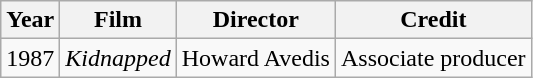<table class="wikitable">
<tr>
<th>Year</th>
<th>Film</th>
<th>Director</th>
<th>Credit</th>
</tr>
<tr>
<td>1987</td>
<td><em>Kidnapped</em></td>
<td>Howard Avedis</td>
<td>Associate producer</td>
</tr>
</table>
